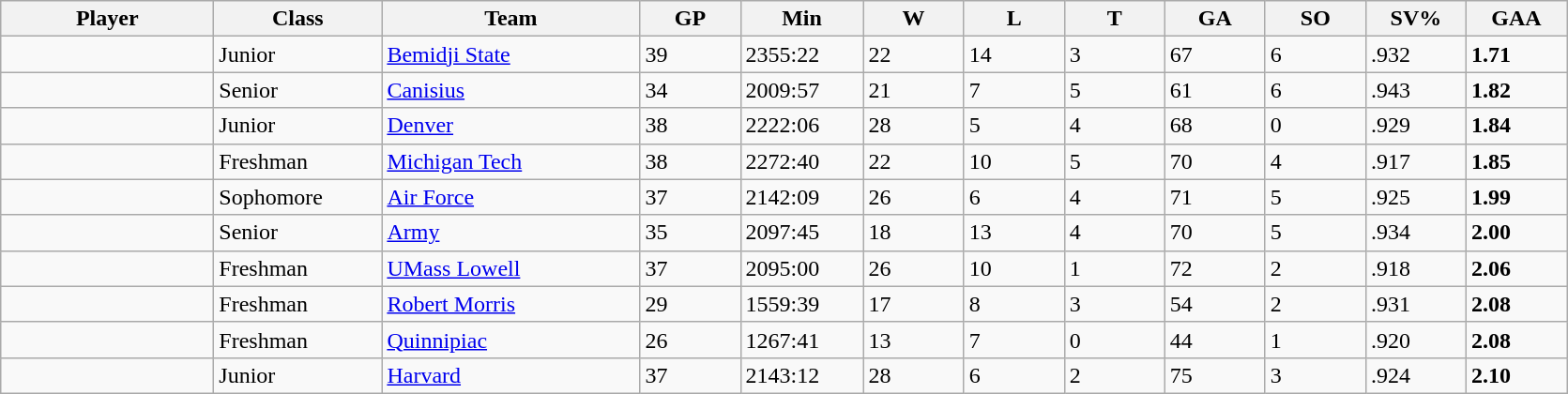<table class="wikitable sortable">
<tr>
<th style="width: 9em;">Player</th>
<th style="width: 7em;">Class</th>
<th style="width: 11em;">Team</th>
<th style="width: 4em;">GP</th>
<th style="width: 5em;">Min</th>
<th style="width: 4em;">W</th>
<th style="width: 4em;">L</th>
<th style="width: 4em;">T</th>
<th style="width: 4em;">GA</th>
<th style="width: 4em;">SO</th>
<th style="width: 4em;">SV%</th>
<th style="width: 4em;">GAA</th>
</tr>
<tr>
<td></td>
<td>Junior</td>
<td><a href='#'>Bemidji State</a></td>
<td>39</td>
<td>2355:22</td>
<td>22</td>
<td>14</td>
<td>3</td>
<td>67</td>
<td>6</td>
<td>.932</td>
<td><strong>1.71</strong></td>
</tr>
<tr>
<td></td>
<td>Senior</td>
<td><a href='#'>Canisius</a></td>
<td>34</td>
<td>2009:57</td>
<td>21</td>
<td>7</td>
<td>5</td>
<td>61</td>
<td>6</td>
<td>.943</td>
<td><strong>1.82</strong></td>
</tr>
<tr>
<td></td>
<td>Junior</td>
<td><a href='#'>Denver</a></td>
<td>38</td>
<td>2222:06</td>
<td>28</td>
<td>5</td>
<td>4</td>
<td>68</td>
<td>0</td>
<td>.929</td>
<td><strong>1.84</strong></td>
</tr>
<tr>
<td></td>
<td>Freshman</td>
<td><a href='#'>Michigan Tech</a></td>
<td>38</td>
<td>2272:40</td>
<td>22</td>
<td>10</td>
<td>5</td>
<td>70</td>
<td>4</td>
<td>.917</td>
<td><strong>1.85</strong></td>
</tr>
<tr>
<td></td>
<td>Sophomore</td>
<td><a href='#'>Air Force</a></td>
<td>37</td>
<td>2142:09</td>
<td>26</td>
<td>6</td>
<td>4</td>
<td>71</td>
<td>5</td>
<td>.925</td>
<td><strong>1.99</strong></td>
</tr>
<tr>
<td></td>
<td>Senior</td>
<td><a href='#'>Army</a></td>
<td>35</td>
<td>2097:45</td>
<td>18</td>
<td>13</td>
<td>4</td>
<td>70</td>
<td>5</td>
<td>.934</td>
<td><strong>2.00</strong></td>
</tr>
<tr>
<td></td>
<td>Freshman</td>
<td><a href='#'>UMass Lowell</a></td>
<td>37</td>
<td>2095:00</td>
<td>26</td>
<td>10</td>
<td>1</td>
<td>72</td>
<td>2</td>
<td>.918</td>
<td><strong>2.06</strong></td>
</tr>
<tr>
<td></td>
<td>Freshman</td>
<td><a href='#'>Robert Morris</a></td>
<td>29</td>
<td>1559:39</td>
<td>17</td>
<td>8</td>
<td>3</td>
<td>54</td>
<td>2</td>
<td>.931</td>
<td><strong>2.08</strong></td>
</tr>
<tr>
<td></td>
<td>Freshman</td>
<td><a href='#'>Quinnipiac</a></td>
<td>26</td>
<td>1267:41</td>
<td>13</td>
<td>7</td>
<td>0</td>
<td>44</td>
<td>1</td>
<td>.920</td>
<td><strong>2.08</strong></td>
</tr>
<tr>
<td></td>
<td>Junior</td>
<td><a href='#'>Harvard</a></td>
<td>37</td>
<td>2143:12</td>
<td>28</td>
<td>6</td>
<td>2</td>
<td>75</td>
<td>3</td>
<td>.924</td>
<td><strong>2.10</strong></td>
</tr>
</table>
